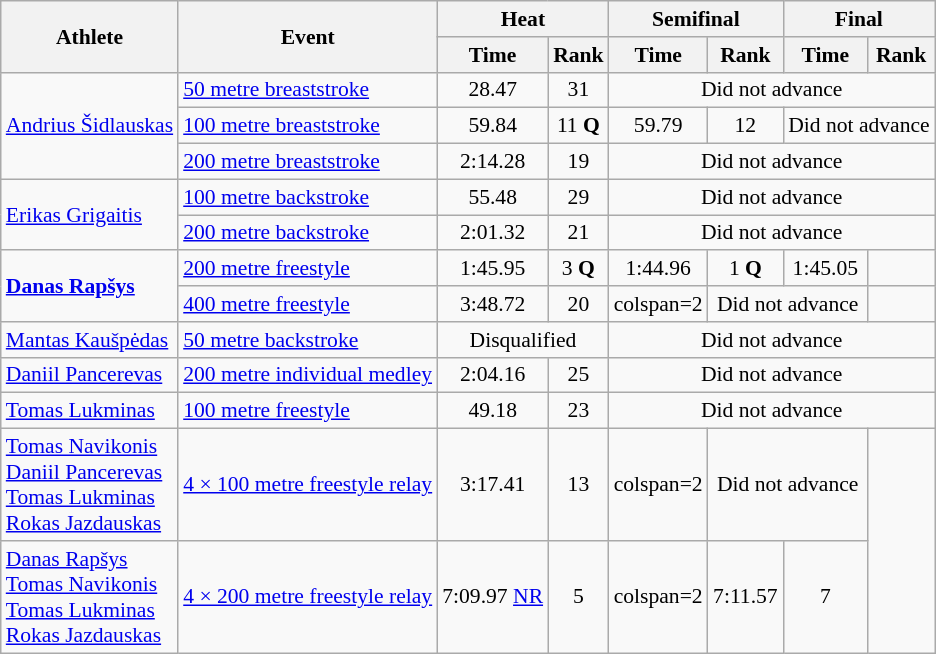<table class="wikitable" style="font-size:90%;">
<tr>
<th rowspan="2">Athlete</th>
<th rowspan="2">Event</th>
<th colspan="2">Heat</th>
<th colspan="2">Semifinal</th>
<th colspan="2">Final</th>
</tr>
<tr>
<th>Time</th>
<th>Rank</th>
<th>Time</th>
<th>Rank</th>
<th>Time</th>
<th>Rank</th>
</tr>
<tr align=center>
<td align=left rowspan=3><a href='#'>Andrius Šidlauskas</a></td>
<td align=left><a href='#'>50 metre breaststroke</a></td>
<td>28.47</td>
<td>31</td>
<td colspan=4>Did not advance</td>
</tr>
<tr align=center>
<td align=left><a href='#'>100 metre breaststroke</a></td>
<td>59.84</td>
<td>11 <strong>Q</strong></td>
<td>59.79</td>
<td>12</td>
<td colspan=2>Did not advance</td>
</tr>
<tr align=center>
<td align=left><a href='#'>200 metre breaststroke</a></td>
<td>2:14.28</td>
<td>19</td>
<td colspan=4>Did not advance</td>
</tr>
<tr align=center>
<td align=left rowspan=2><a href='#'>Erikas Grigaitis</a></td>
<td align=left><a href='#'>100 metre backstroke</a></td>
<td>55.48</td>
<td>29</td>
<td colspan=4>Did not advance</td>
</tr>
<tr align=center>
<td align=left><a href='#'>200 metre backstroke</a></td>
<td>2:01.32</td>
<td>21</td>
<td colspan=4>Did not advance</td>
</tr>
<tr align=center>
<td align=left rowspan=2><strong><a href='#'>Danas Rapšys</a></strong></td>
<td align=left><a href='#'>200 metre freestyle</a></td>
<td>1:45.95</td>
<td>3 <strong>Q</strong></td>
<td>1:44.96</td>
<td>1 <strong>Q</strong></td>
<td>1:45.05</td>
<td></td>
</tr>
<tr align=center>
<td align=left><a href='#'>400 metre freestyle</a></td>
<td>3:48.72</td>
<td>20</td>
<td>colspan=2</td>
<td colspan=2>Did not advance</td>
</tr>
<tr align=center>
<td align=left><a href='#'>Mantas Kaušpėdas</a></td>
<td align=left><a href='#'>50 metre backstroke</a></td>
<td colspan=2>Disqualified</td>
<td colspan=4>Did not advance</td>
</tr>
<tr align=center>
<td align=left><a href='#'>Daniil Pancerevas</a></td>
<td align=left><a href='#'>200 metre individual medley</a></td>
<td>2:04.16</td>
<td>25</td>
<td colspan=4>Did not advance</td>
</tr>
<tr align=center>
<td align=left><a href='#'>Tomas Lukminas</a></td>
<td align=left><a href='#'>100 metre freestyle</a></td>
<td>49.18</td>
<td>23</td>
<td colspan=4>Did not advance</td>
</tr>
<tr align=center>
<td align=left><a href='#'>Tomas Navikonis</a><br><a href='#'>Daniil Pancerevas</a><br><a href='#'>Tomas Lukminas</a><br><a href='#'>Rokas Jazdauskas</a></td>
<td align=left><a href='#'>4 × 100 metre freestyle relay</a></td>
<td>3:17.41</td>
<td>13</td>
<td>colspan=2</td>
<td colspan=2>Did not advance</td>
</tr>
<tr align=center>
<td align=left><a href='#'>Danas Rapšys</a><br><a href='#'>Tomas Navikonis</a><br><a href='#'>Tomas Lukminas</a><br><a href='#'>Rokas Jazdauskas</a></td>
<td align=left><a href='#'>4 × 200 metre freestyle relay</a></td>
<td>7:09.97 <a href='#'>NR</a></td>
<td>5</td>
<td>colspan=2</td>
<td>7:11.57</td>
<td>7</td>
</tr>
</table>
